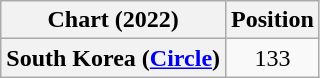<table class="wikitable plainrowheaders" style="text-align:center">
<tr>
<th scope="col">Chart (2022)</th>
<th scope="col">Position</th>
</tr>
<tr>
<th scope="row">South Korea (<a href='#'>Circle</a>)</th>
<td>133</td>
</tr>
</table>
